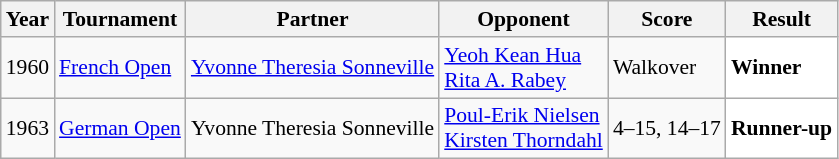<table class="sortable wikitable" style="font-size: 90%;">
<tr>
<th>Year</th>
<th>Tournament</th>
<th>Partner</th>
<th>Opponent</th>
<th>Score</th>
<th>Result</th>
</tr>
<tr>
<td align="center">1960</td>
<td align="left"><a href='#'>French Open</a></td>
<td align="left"> <a href='#'>Yvonne Theresia Sonneville</a></td>
<td align="left"> <a href='#'>Yeoh Kean Hua</a><br> <a href='#'>Rita A. Rabey</a></td>
<td align="left">Walkover</td>
<td style="text-align:left; background:white"> <strong>Winner</strong></td>
</tr>
<tr>
<td align="center">1963</td>
<td align="left"><a href='#'>German Open</a></td>
<td align="left"> Yvonne Theresia Sonneville</td>
<td align="left"> <a href='#'>Poul-Erik Nielsen</a><br> <a href='#'>Kirsten Thorndahl</a></td>
<td align="left">4–15, 14–17</td>
<td style="text-align:left; background:white"> <strong>Runner-up</strong></td>
</tr>
</table>
